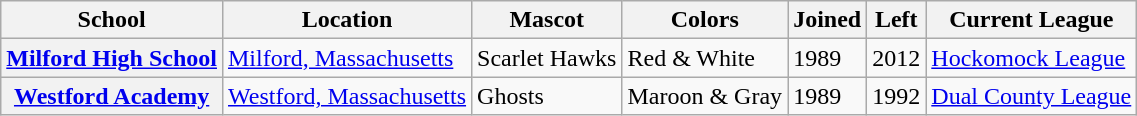<table class="wikitable">
<tr>
<th>School</th>
<th>Location</th>
<th>Mascot</th>
<th>Colors</th>
<th>Joined</th>
<th>Left</th>
<th>Current League</th>
</tr>
<tr>
<th><a href='#'>Milford High School</a></th>
<td><a href='#'>Milford, Massachusetts</a></td>
<td>Scarlet Hawks</td>
<td>Red & White  </td>
<td>1989</td>
<td>2012</td>
<td><a href='#'>Hockomock League</a></td>
</tr>
<tr>
<th><a href='#'>Westford Academy</a></th>
<td><a href='#'>Westford, Massachusetts</a></td>
<td>Ghosts</td>
<td>Maroon & Gray  </td>
<td>1989</td>
<td>1992</td>
<td><a href='#'>Dual County League</a></td>
</tr>
</table>
